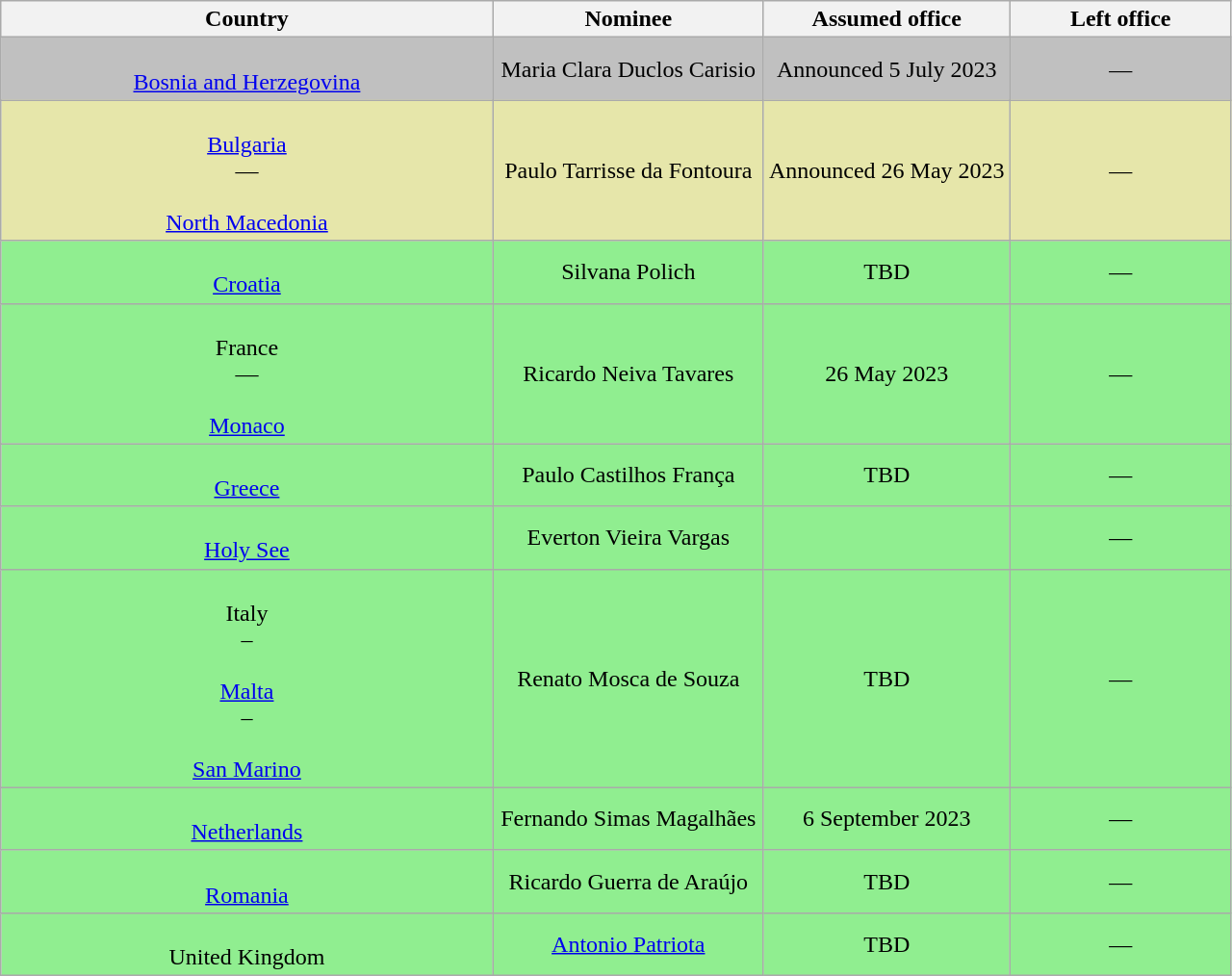<table class="wikitable sortable" style="text-align:center">
<tr>
<th style="width:40%;">Country</th>
<th style="width:22%;">Nominee</th>
<th style="width:20%;" data-sort-type="date">Assumed office</th>
<th style="width:18%;" data-sort-type="date">Left office</th>
</tr>
<tr style="background:#C0C0C0">
<td><br><a href='#'>Bosnia and Herzegovina</a></td>
<td>Maria Clara Duclos Carisio</td>
<td>Announced 5 July 2023</td>
<td>—</td>
</tr>
<tr style="background:#E6E6AA">
<td><br><a href='#'>Bulgaria</a><br>—<br><br><a href='#'>North Macedonia</a></td>
<td>Paulo Tarrisse da Fontoura</td>
<td>Announced 26 May 2023</td>
<td>—</td>
</tr>
<tr style="background:lightgreen">
<td><br><a href='#'>Croatia</a></td>
<td>Silvana Polich</td>
<td>TBD<br></td>
<td>—</td>
</tr>
<tr style="background:lightgreen">
<td><br>France<br>—<br><br><a href='#'>Monaco</a></td>
<td>Ricardo Neiva Tavares</td>
<td>26 May 2023<br></td>
<td>—</td>
</tr>
<tr style="background:lightgreen">
<td><br><a href='#'>Greece</a></td>
<td>Paulo Castilhos França</td>
<td>TBD<br></td>
<td>—</td>
</tr>
<tr style="background:lightgreen">
<td><br><a href='#'>Holy See</a></td>
<td>Everton Vieira Vargas</td>
<td></td>
<td>—</td>
</tr>
<tr style="background:lightgreen">
<td><br>Italy<br>–<br><br><a href='#'>Malta</a><br>
–<br><br><a href='#'>San Marino</a></td>
<td>Renato Mosca de Souza</td>
<td>TBD<br></td>
<td>—</td>
</tr>
<tr style="background:lightgreen">
<td><br><a href='#'>Netherlands</a></td>
<td>Fernando Simas Magalhães</td>
<td>6 September 2023<br></td>
<td>—</td>
</tr>
<tr style="background:lightgreen">
<td><br><a href='#'>Romania</a></td>
<td>Ricardo Guerra de Araújo</td>
<td>TBD<br></td>
<td>—</td>
</tr>
<tr style="background:lightgreen">
<td><br>United Kingdom</td>
<td><a href='#'>Antonio Patriota</a></td>
<td>TBD<br></td>
<td>—</td>
</tr>
</table>
